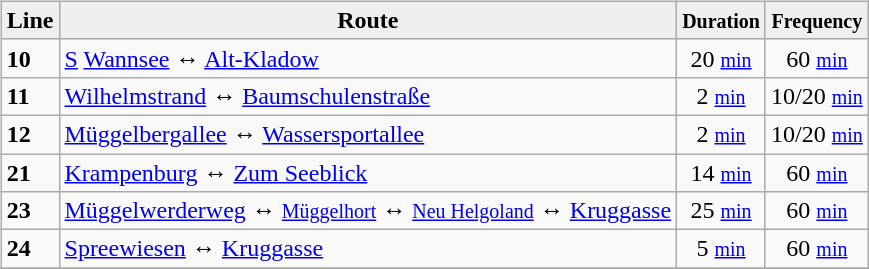<table>
<tr>
<td valign="top"><br><table class="wikitable">
<tr>
<th style="background:#efefef;">Line</th>
<th style="background:#efefef;">Route</th>
<th style="background:#efefef;"><small>Duration</small></th>
<th style="background:#efefef;"><small>Frequency</small></th>
</tr>
<tr ---->
<td><strong>10</strong> </td>
<td align="left"><a href='#'>S</a> <a href='#'>Wannsee</a> ↔ <a href='#'>Alt-Kladow</a></td>
<td align="center">20 <small><a href='#'>min</a></small></td>
<td align="center">60 <small><a href='#'>min</a></small></td>
</tr>
<tr ---->
<td><strong>11</strong> </td>
<td align="left"><a href='#'>Wilhelmstrand</a> ↔ <a href='#'>Baumschulenstraße</a></td>
<td align="center">2 <small><a href='#'>min</a></small></td>
<td align="center">10/20 <small><a href='#'>min</a></small></td>
</tr>
<tr ---->
<td><strong>12</strong> </td>
<td align="left"><a href='#'>Müggelbergallee</a> ↔ <a href='#'>Wassersportallee</a></td>
<td align="center">2 <small><a href='#'>min</a></small></td>
<td align="center">10/20 <small><a href='#'>min</a></small></td>
</tr>
<tr ---->
<td><strong>21</strong> </td>
<td align="left"><a href='#'>Krampenburg</a> ↔ <a href='#'>Zum Seeblick</a></td>
<td align="center">14 <small><a href='#'>min</a></small></td>
<td align="center">60 <small><a href='#'>min</a></small></td>
</tr>
<tr ---->
<td><strong>23</strong> </td>
<td align="left"><a href='#'>Müggelwerderweg</a> ↔ <small><a href='#'>Müggelhort</a></small> ↔ <small><a href='#'>Neu Helgoland</a></small> ↔ <a href='#'>Kruggasse</a></td>
<td align="center">25 <small><a href='#'>min</a></small></td>
<td align="center">60 <small><a href='#'>min</a></small></td>
</tr>
<tr ---->
<td><strong>24</strong> </td>
<td align="left"><a href='#'>Spreewiesen</a> ↔ <a href='#'>Kruggasse</a></td>
<td align="center">5 <small><a href='#'>min</a></small></td>
<td align="center">60 <small><a href='#'>min</a></small></td>
</tr>
<tr ---->
</tr>
</table>
</td>
</tr>
</table>
